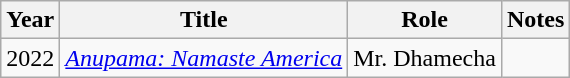<table class="wikitable sortable">
<tr>
<th>Year</th>
<th>Title</th>
<th>Role</th>
<th>Notes</th>
</tr>
<tr>
<td>2022</td>
<td><em><a href='#'>Anupama: Namaste America</a></em></td>
<td>Mr. Dhamecha</td>
<td></td>
</tr>
</table>
